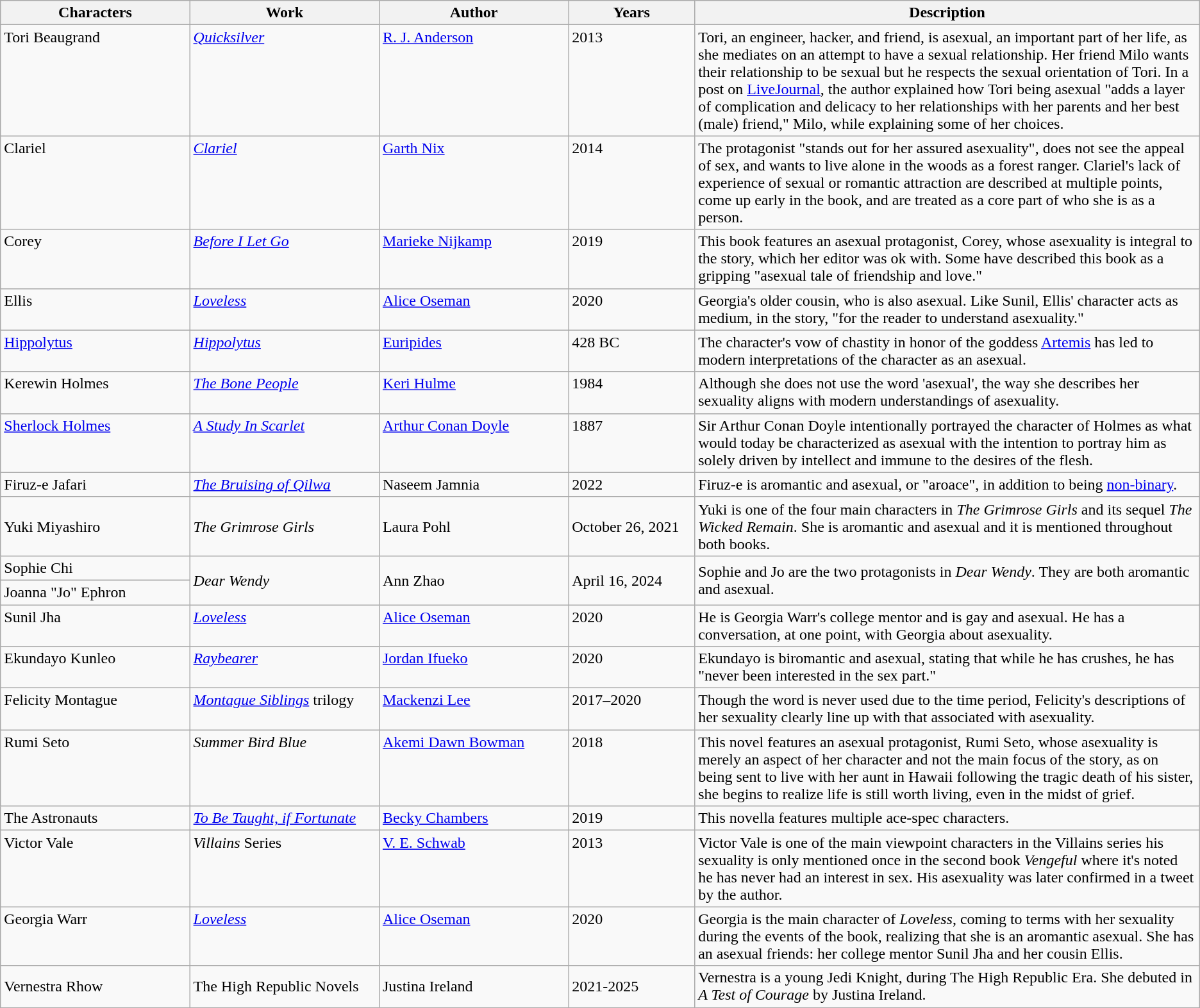<table class="wikitable sortable">
<tr>
<th width="15%">Characters</th>
<th width="15%">Work</th>
<th width="15%">Author</th>
<th width="10%">Years</th>
<th width="40%">Description</th>
</tr>
<tr valign="top">
<td>Tori Beaugrand</td>
<td><em><a href='#'>Quicksilver</a></em></td>
<td><a href='#'>R. J. Anderson</a></td>
<td>2013</td>
<td>Tori, an engineer, hacker, and friend, is asexual, an important part of her life, as she mediates on an attempt to have a sexual relationship. Her friend Milo wants their relationship to be sexual but he respects the sexual orientation of Tori. In a post on <a href='#'>LiveJournal</a>, the author explained how Tori being asexual "adds a layer of complication and delicacy to her relationships with her parents and her best (male) friend," Milo, while explaining some of her choices.</td>
</tr>
<tr valign="top">
<td>Clariel</td>
<td><em><a href='#'>Clariel</a></em></td>
<td><a href='#'>Garth Nix</a></td>
<td>2014</td>
<td>The protagonist "stands out for her assured asexuality", does not see the appeal of sex, and wants to live alone in the woods as a forest ranger. Clariel's lack of experience of sexual or romantic attraction are described at multiple points, come up early in the book, and are treated as a core part of who she is as a person.</td>
</tr>
<tr valign="top">
<td>Corey</td>
<td><em><a href='#'>Before I Let Go</a></em></td>
<td><a href='#'>Marieke Nijkamp</a></td>
<td>2019</td>
<td>This book features an asexual protagonist, Corey, whose asexuality is integral to the story, which her editor was ok with. Some have described this book as a gripping "asexual tale of friendship and love."</td>
</tr>
<tr valign="top">
<td>Ellis</td>
<td><em><a href='#'>Loveless</a></em></td>
<td><a href='#'>Alice Oseman</a></td>
<td>2020</td>
<td>Georgia's older cousin, who is also asexual. Like Sunil, Ellis' character acts as medium, in the story, "for the reader to understand asexuality."</td>
</tr>
<tr valign="top">
<td><a href='#'>Hippolytus</a></td>
<td><em><a href='#'>Hippolytus</a></em></td>
<td><a href='#'>Euripides</a></td>
<td>428 BC</td>
<td>The character's vow of chastity in honor of the goddess <a href='#'>Artemis</a> has led to modern interpretations of the character as an asexual.</td>
</tr>
<tr valign="top">
<td>Kerewin Holmes</td>
<td><em><a href='#'>The Bone People</a></em></td>
<td><a href='#'>Keri Hulme</a></td>
<td>1984</td>
<td>Although she does not use the word 'asexual', the way she describes her sexuality aligns with modern understandings of asexuality.</td>
</tr>
<tr valign="top">
<td><a href='#'>Sherlock Holmes</a></td>
<td><em><a href='#'>A Study In Scarlet</a></em></td>
<td><a href='#'>Arthur Conan Doyle</a></td>
<td>1887</td>
<td>Sir Arthur Conan Doyle intentionally portrayed the character of Holmes as what would today be characterized as asexual with the intention to portray him as solely driven by intellect and immune to the desires of the flesh.</td>
</tr>
<tr valign="top">
<td>Firuz-e Jafari</td>
<td><em><a href='#'>The Bruising of Qilwa</a></em></td>
<td>Naseem Jamnia</td>
<td>2022</td>
<td>Firuz-e is aromantic and asexual, or "aroace", in addition to being <a href='#'>non-binary</a>.</td>
</tr>
<tr valign="top">
</tr>
<tr>
<td>Yuki Miyashiro</td>
<td><em>The Grimrose Girls</em></td>
<td>Laura Pohl</td>
<td>October 26, 2021</td>
<td>Yuki is one of the four main characters in <em>The Grimrose Girls</em> and its sequel <em>The Wicked Remain</em>. She is aromantic and asexual and it is mentioned throughout both books.</td>
</tr>
<tr>
<td>Sophie Chi</td>
<td rowspan="2"><em>Dear Wendy</em></td>
<td rowspan="2">Ann Zhao</td>
<td rowspan="2">April 16, 2024</td>
<td rowspan="2">Sophie and Jo are the two protagonists in <em>Dear Wendy</em>. They are both aromantic and asexual.</td>
</tr>
<tr>
<td>Joanna "Jo" Ephron</td>
</tr>
<tr valign="top">
<td>Sunil Jha</td>
<td><em><a href='#'>Loveless</a></em></td>
<td><a href='#'>Alice Oseman</a></td>
<td>2020</td>
<td>He is Georgia Warr's college mentor and is gay and asexual. He has a conversation, at one point, with Georgia about asexuality.</td>
</tr>
<tr valign="top">
<td>Ekundayo Kunleo</td>
<td><em><a href='#'>Raybearer</a></em></td>
<td><a href='#'>Jordan Ifueko</a></td>
<td>2020</td>
<td>Ekundayo is biromantic and asexual, stating that while he has crushes, he has "never been interested in the sex part."</td>
</tr>
<tr valign="top">
<td>Felicity Montague</td>
<td><em><a href='#'>Montague Siblings</a></em> trilogy</td>
<td><a href='#'>Mackenzi Lee</a></td>
<td>2017–2020</td>
<td>Though the word is never used due to the time period, Felicity's descriptions of her sexuality clearly line up with that associated with asexuality.</td>
</tr>
<tr valign="top">
<td>Rumi Seto</td>
<td><em>Summer Bird Blue</em></td>
<td><a href='#'>Akemi Dawn Bowman</a></td>
<td>2018</td>
<td>This novel features an asexual protagonist, Rumi Seto, whose asexuality is merely an aspect of her character and not the main focus of the story, as on being sent to live with her aunt in Hawaii following the tragic death of his sister, she begins to realize life is still worth living, even in the midst of grief.</td>
</tr>
<tr valign="top">
<td>The Astronauts</td>
<td><em><a href='#'>To Be Taught, if Fortunate</a></em></td>
<td><a href='#'>Becky Chambers</a></td>
<td>2019</td>
<td>This novella features multiple ace-spec characters.</td>
</tr>
<tr valign="top">
<td>Victor Vale</td>
<td><em>Villains</em> Series</td>
<td><a href='#'>V. E. Schwab</a></td>
<td>2013</td>
<td>Victor Vale is one of the main viewpoint characters in the Villains series his sexuality is only mentioned once in the second book <em>Vengeful</em> where it's noted he has never had an interest in sex. His asexuality was later confirmed in a tweet by the author.</td>
</tr>
<tr valign="top">
<td>Georgia Warr</td>
<td><em><a href='#'>Loveless</a></em></td>
<td><a href='#'>Alice Oseman</a></td>
<td>2020</td>
<td>Georgia is the main character of <em>Loveless</em>, coming to terms with her sexuality during the events of the book, realizing that she is an aromantic asexual. She has an asexual friends: her college mentor Sunil Jha and her cousin Ellis.</td>
</tr>
<tr>
<td>Vernestra Rhow</td>
<td>The High Republic Novels</td>
<td>Justina Ireland</td>
<td>2021-2025</td>
<td>Vernestra is a young Jedi Knight, during The High Republic Era. She debuted in <em>A Test of Courage</em> by Justina Ireland.</td>
</tr>
</table>
